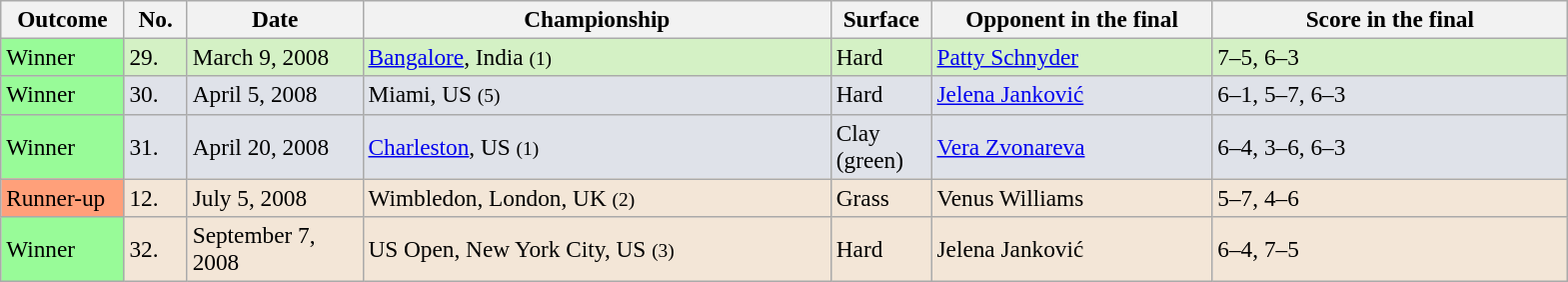<table class="sortable wikitable" style=font-size:97%>
<tr>
<th width=75>Outcome</th>
<th width=35>No.</th>
<th width=110>Date</th>
<th width=305>Championship</th>
<th width=60>Surface</th>
<th width=180>Opponent in the final</th>
<th width=230>Score in the final</th>
</tr>
<tr bgcolor=d4f1c5>
<td bgcolor=98FB98>Winner</td>
<td>29.</td>
<td>March 9, 2008</td>
<td><a href='#'>Bangalore</a>, India <small>(1)</small></td>
<td>Hard</td>
<td> <a href='#'>Patty Schnyder</a></td>
<td>7–5, 6–3</td>
</tr>
<tr bgcolor=dfe2e9>
<td bgcolor=98FB98>Winner</td>
<td>30.</td>
<td>April 5, 2008</td>
<td>Miami, US <small>(5)</small></td>
<td>Hard</td>
<td> <a href='#'>Jelena Janković</a></td>
<td>6–1, 5–7, 6–3</td>
</tr>
<tr bgcolor=dfe2e9>
<td bgcolor=98FB98>Winner</td>
<td>31.</td>
<td>April 20, 2008</td>
<td><a href='#'>Charleston</a>, US <small>(1)</small></td>
<td>Clay (green)</td>
<td> <a href='#'>Vera Zvonareva</a></td>
<td>6–4, 3–6, 6–3</td>
</tr>
<tr bgcolor=f3e6d7>
<td bgcolor=ffa07a>Runner-up</td>
<td>12.</td>
<td>July 5, 2008</td>
<td>Wimbledon, London, UK <small>(2)</small></td>
<td>Grass</td>
<td> Venus Williams</td>
<td>5–7, 4–6</td>
</tr>
<tr bgcolor=f3e6d7>
<td bgcolor=98FB98>Winner</td>
<td>32.</td>
<td>September 7, 2008</td>
<td>US Open, New York City, US <small>(3)</small></td>
<td>Hard</td>
<td> Jelena Janković</td>
<td>6–4, 7–5</td>
</tr>
</table>
